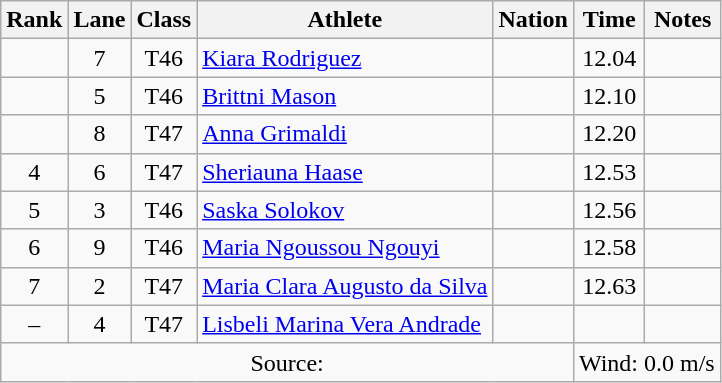<table class="wikitable sortable" style="text-align:center;">
<tr>
<th scope="col">Rank</th>
<th scope="col">Lane</th>
<th scope="col">Class</th>
<th scope="col">Athlete</th>
<th scope="col">Nation</th>
<th scope="col">Time</th>
<th scope="col">Notes</th>
</tr>
<tr>
<td></td>
<td>7</td>
<td>T46</td>
<td align=left><a href='#'>Kiara Rodriguez</a></td>
<td align=left></td>
<td>12.04</td>
<td></td>
</tr>
<tr>
<td></td>
<td>5</td>
<td>T46</td>
<td align=left><a href='#'>Brittni Mason</a></td>
<td align=left></td>
<td>12.10</td>
<td></td>
</tr>
<tr>
<td></td>
<td>8</td>
<td>T47</td>
<td align=left><a href='#'>Anna Grimaldi</a></td>
<td align=left></td>
<td>12.20</td>
<td></td>
</tr>
<tr>
<td>4</td>
<td>6</td>
<td>T47</td>
<td align=left><a href='#'>Sheriauna Haase</a></td>
<td align=left></td>
<td>12.53</td>
<td></td>
</tr>
<tr>
<td>5</td>
<td>3</td>
<td>T46</td>
<td align=left><a href='#'>Saska Solokov</a></td>
<td align=left></td>
<td>12.56</td>
<td></td>
</tr>
<tr>
<td>6</td>
<td>9</td>
<td>T46</td>
<td align=left><a href='#'>Maria Ngoussou Ngouyi</a></td>
<td align=left></td>
<td>12.58</td>
<td></td>
</tr>
<tr>
<td>7</td>
<td>2</td>
<td>T47</td>
<td align=left><a href='#'>Maria Clara Augusto da Silva</a></td>
<td align=left></td>
<td>12.63</td>
<td></td>
</tr>
<tr>
<td>–</td>
<td>4</td>
<td>T47</td>
<td align=left><a href='#'>Lisbeli Marina Vera Andrade</a></td>
<td align=left></td>
<td></td>
<td></td>
</tr>
<tr class="sortbottom">
<td colspan=5>Source:</td>
<td colspan="2" style="text-align:left;">Wind: 0.0 m/s</td>
</tr>
</table>
